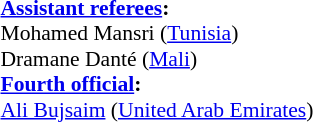<table style="width:100%; font-size:90%;">
<tr>
<td><br><strong><a href='#'>Assistant referees</a>:</strong>
<br> Mohamed Mansri (<a href='#'>Tunisia</a>)
<br> Dramane Danté (<a href='#'>Mali</a>)
<br><strong><a href='#'>Fourth official</a>:</strong>
<br><a href='#'>Ali Bujsaim</a> (<a href='#'>United Arab Emirates</a>)</td>
</tr>
</table>
